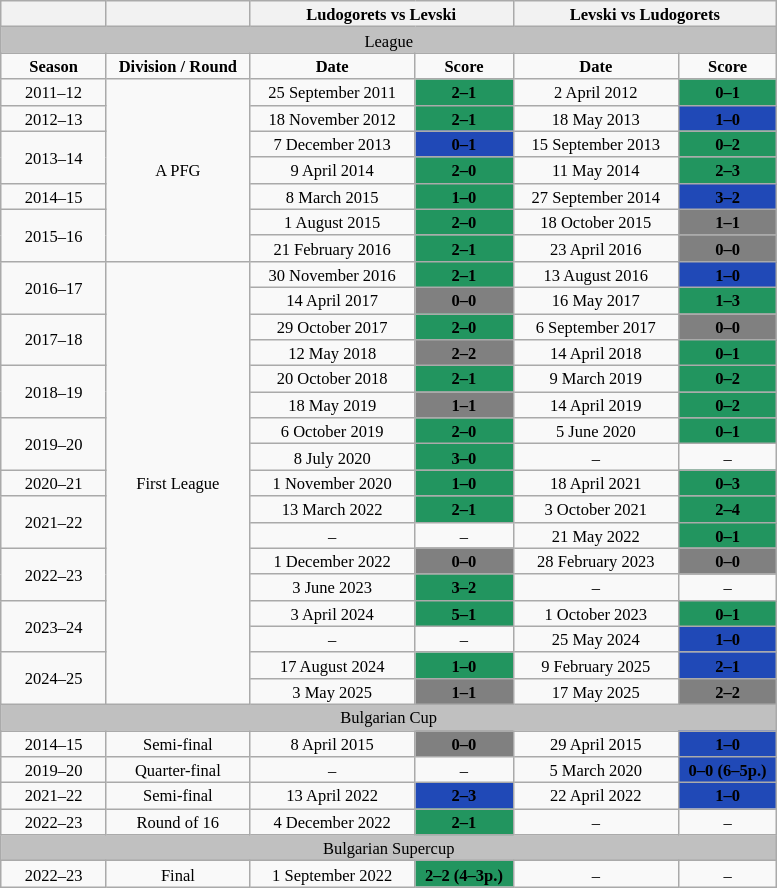<table class="wikitable" style="text-align: center; width=20%; font-size: 11px">
<tr>
<th></th>
<th></th>
<th colspan=2>Ludogorets vs Levski</th>
<th colspan=2>Levski vs Ludogorets</th>
</tr>
<tr>
<td colspan="6" bgcolor=#C0C0C0>League</td>
</tr>
<tr>
<td width="65"><strong>Season</strong></td>
<td width="90"><strong>Division / Round</strong></td>
<td width="105"><strong>Date</strong></td>
<td width="60"><strong>Score</strong></td>
<td width="105"><strong>Date</strong></td>
<td width="60"><strong>Score</strong></td>
</tr>
<tr>
<td>2011–12</td>
<td rowspan="7">A PFG</td>
<td>25 September 2011</td>
<td bgcolor=#22955f><span><strong>2–1</strong></span></td>
<td>2 April 2012</td>
<td bgcolor=#22955f><span><strong>0–1</strong></span></td>
</tr>
<tr>
<td>2012–13</td>
<td>18 November 2012</td>
<td bgcolor=#22955f><span><strong>2–1</strong></span></td>
<td>18 May 2013</td>
<td bgcolor=#2049B7><span><strong>1–0</strong></span></td>
</tr>
<tr>
<td rowspan="2">2013–14</td>
<td>7 December 2013</td>
<td bgcolor=#2049B7><span><strong>0–1</strong></span></td>
<td>15 September 2013</td>
<td bgcolor=#22955f><span><strong>0–2</strong></span></td>
</tr>
<tr>
<td>9 April 2014</td>
<td bgcolor=#22955f><span><strong>2–0</strong></span></td>
<td>11 May 2014</td>
<td bgcolor=#22955f><span><strong>2–3</strong></span></td>
</tr>
<tr>
<td>2014–15</td>
<td>8 March 2015</td>
<td bgcolor=#22955f><span><strong>1–0</strong></span></td>
<td>27 September 2014</td>
<td bgcolor=#2049B7><span><strong>3–2</strong></span></td>
</tr>
<tr>
<td rowspan="2">2015–16</td>
<td>1 August 2015</td>
<td bgcolor=#22955f><span><strong>2–0</strong></span></td>
<td>18 October 2015</td>
<td bgcolor=#808080><span><strong>1–1</strong></span></td>
</tr>
<tr>
<td>21 February 2016</td>
<td bgcolor=#22955f><span><strong>2–1</strong></span></td>
<td>23 April 2016</td>
<td bgcolor=#808080><span><strong>0–0</strong></span></td>
</tr>
<tr>
<td rowspan="2">2016–17</td>
<td rowspan="17">First League</td>
<td>30 November 2016</td>
<td bgcolor=#22955f><span><strong>2–1</strong></span></td>
<td>13 August 2016</td>
<td bgcolor=#2049B7><span><strong>1–0</strong></span></td>
</tr>
<tr>
<td>14 April 2017</td>
<td bgcolor=#808080><span><strong>0–0</strong></span></td>
<td>16 May 2017</td>
<td bgcolor=#22955f><span><strong>1–3</strong></span></td>
</tr>
<tr>
<td rowspan="2">2017–18</td>
<td>29 October 2017</td>
<td bgcolor=#22955f><span><strong>2–0</strong></span></td>
<td>6 September 2017</td>
<td bgcolor=#808080><span><strong>0–0</strong></span></td>
</tr>
<tr>
<td>12 May 2018</td>
<td bgcolor=#808080><span><strong>2–2</strong></span></td>
<td>14 April 2018</td>
<td bgcolor=#22955f><span><strong>0–1</strong></span></td>
</tr>
<tr>
<td rowspan="2">2018–19</td>
<td>20 October 2018</td>
<td bgcolor=#22955f><span><strong>2–1</strong></span></td>
<td>9 March 2019</td>
<td bgcolor=#22955f><span><strong>0–2</strong></span></td>
</tr>
<tr>
<td>18 May 2019</td>
<td bgcolor=#808080><span><strong>1–1</strong></span></td>
<td>14 April 2019</td>
<td bgcolor=#22955f><span><strong>0–2</strong></span></td>
</tr>
<tr>
<td rowspan="2">2019–20</td>
<td>6 October 2019</td>
<td bgcolor=#22955f><span><strong>2–0</strong></span></td>
<td>5 June 2020</td>
<td bgcolor=#22955f><span><strong>0–1</strong></span></td>
</tr>
<tr>
<td>8 July 2020</td>
<td bgcolor=#22955f><span><strong>3–0</strong></span></td>
<td>–</td>
<td>–</td>
</tr>
<tr>
<td>2020–21</td>
<td>1 November 2020</td>
<td bgcolor=#22955f><span><strong>1–0</strong></span></td>
<td>18 April 2021</td>
<td bgcolor=#22955f><span><strong>0–3</strong></span></td>
</tr>
<tr>
<td rowspan="2">2021–22</td>
<td>13 March 2022</td>
<td bgcolor=#22955f><span><strong>2–1</strong></span></td>
<td>3 October 2021</td>
<td bgcolor=#22955f><span><strong>2–4</strong></span></td>
</tr>
<tr>
<td>–</td>
<td>–</td>
<td>21 May 2022</td>
<td bgcolor=#22955f><span><strong>0–1</strong></span></td>
</tr>
<tr>
<td rowspan="2">2022–23</td>
<td>1 December 2022</td>
<td bgcolor=#808080><span><strong>0–0</strong></span></td>
<td>28 February 2023</td>
<td bgcolor=#808080><span><strong>0–0</strong></span></td>
</tr>
<tr>
<td>3 June 2023</td>
<td bgcolor=#22955f><span><strong>3–2</strong></span></td>
<td>–</td>
<td>–</td>
</tr>
<tr>
<td rowspan="2">2023–24</td>
<td>3 April 2024</td>
<td bgcolor=#22955f><span><strong>5–1</strong></span></td>
<td>1 October 2023</td>
<td bgcolor=#22955f><span><strong>0–1</strong></span></td>
</tr>
<tr>
<td>–</td>
<td>–</td>
<td>25 May 2024</td>
<td bgcolor=#2049B7><span><strong>1–0</strong></span></td>
</tr>
<tr>
<td rowspan="2">2024–25</td>
<td>17 August 2024</td>
<td bgcolor=#22955f><span><strong>1–0</strong></span></td>
<td>9 February 2025</td>
<td bgcolor=#2049B7><span><strong>2–1</strong></span></td>
</tr>
<tr>
<td>3 May 2025</td>
<td bgcolor=#808080><span><strong>1–1</strong></span></td>
<td>17 May 2025</td>
<td bgcolor=#808080><span><strong>2–2</strong></span></td>
</tr>
<tr>
<td colspan="6" bgcolor=#C0C0C0>Bulgarian Cup</td>
</tr>
<tr>
<td>2014–15</td>
<td>Semi-final</td>
<td>8 April 2015</td>
<td bgcolor=#808080><span><strong>0–0</strong></span></td>
<td>29 April 2015</td>
<td bgcolor=#2049B7><span><strong>1–0</strong></span></td>
</tr>
<tr>
<td>2019–20</td>
<td>Quarter-final</td>
<td>–</td>
<td>–</td>
<td>5 March 2020</td>
<td bgcolor=#2049B7><span><strong>0–0 (6–5p.)</strong></span></td>
</tr>
<tr>
<td>2021–22</td>
<td>Semi-final</td>
<td>13 April 2022</td>
<td bgcolor=#2049B7><span><strong>2–3</strong></span></td>
<td>22 April 2022</td>
<td bgcolor=#2049B7><span><strong>1–0</strong></span></td>
</tr>
<tr>
<td>2022–23</td>
<td>Round of 16</td>
<td>4 December 2022</td>
<td bgcolor=#22955f><span><strong>2–1</strong></span></td>
<td>–</td>
<td>–</td>
</tr>
<tr>
<td colspan="6" bgcolor=#C0C0C0>Bulgarian Supercup</td>
</tr>
<tr>
<td>2022–23</td>
<td>Final</td>
<td>1 September 2022</td>
<td bgcolor=#22955f><span><strong>2–2 (4–3p.)</strong></span></td>
<td>–</td>
<td>–</td>
</tr>
</table>
